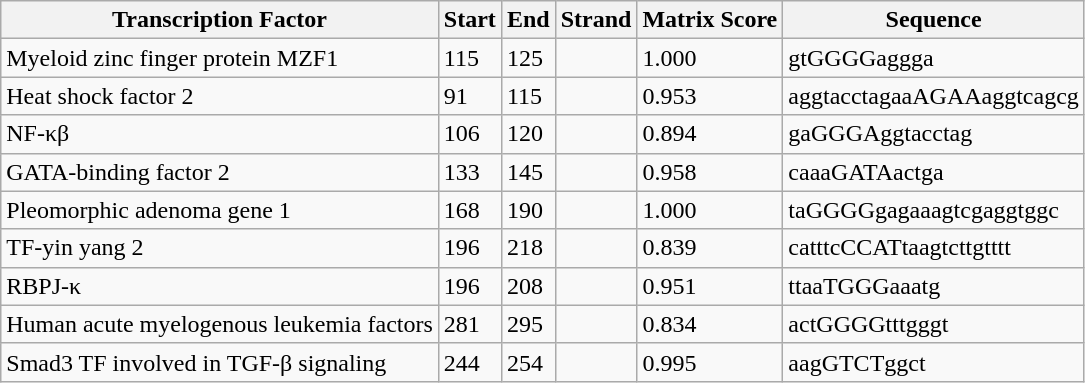<table class="wikitable">
<tr>
<th>Transcription Factor</th>
<th>Start</th>
<th>End</th>
<th>Strand</th>
<th>Matrix Score</th>
<th>Sequence</th>
</tr>
<tr>
<td>Myeloid zinc finger protein MZF1</td>
<td>115</td>
<td>125</td>
<td></td>
<td>1.000</td>
<td>gtGGGGaggga</td>
</tr>
<tr>
<td>Heat shock factor 2</td>
<td>91</td>
<td>115</td>
<td></td>
<td>0.953</td>
<td>aggtacctagaaAGAAaggtcagcg</td>
</tr>
<tr>
<td>NF-κβ</td>
<td>106</td>
<td>120</td>
<td></td>
<td>0.894</td>
<td>gaGGGAggtacctag</td>
</tr>
<tr>
<td>GATA-binding factor 2</td>
<td>133</td>
<td>145</td>
<td></td>
<td>0.958</td>
<td>caaaGATAactga</td>
</tr>
<tr>
<td>Pleomorphic adenoma gene 1</td>
<td>168</td>
<td>190</td>
<td></td>
<td>1.000</td>
<td>taGGGGgagaaagtcgaggtggc</td>
</tr>
<tr>
<td>TF-yin yang 2</td>
<td>196</td>
<td>218</td>
<td></td>
<td>0.839</td>
<td>catttcCCATtaagtcttgtttt</td>
</tr>
<tr>
<td>RBPJ-κ</td>
<td>196</td>
<td>208</td>
<td></td>
<td>0.951</td>
<td>ttaaTGGGaaatg</td>
</tr>
<tr>
<td>Human acute myelogenous leukemia factors</td>
<td>281</td>
<td>295</td>
<td></td>
<td>0.834</td>
<td>actGGGGtttgggt</td>
</tr>
<tr>
<td>Smad3 TF involved in TGF-β signaling</td>
<td>244</td>
<td>254</td>
<td></td>
<td>0.995</td>
<td>aagGTCTggct</td>
</tr>
</table>
